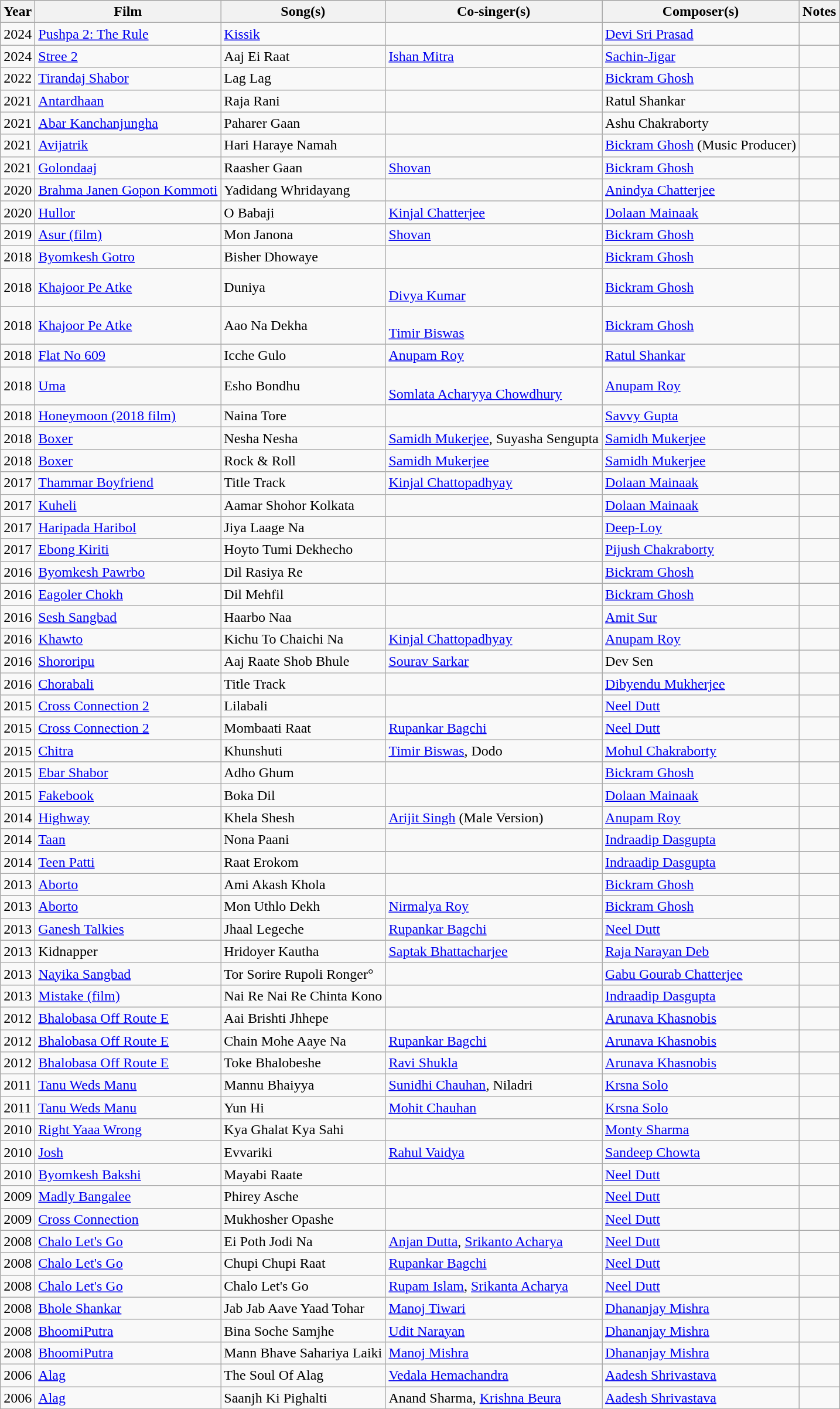<table class="wikitable sortable">
<tr style="background:#ccc; text-align:center;">
<th>Year</th>
<th>Film</th>
<th>Song(s)</th>
<th>Co-singer(s)</th>
<th>Composer(s)</th>
<th>Notes</th>
</tr>
<tr>
<td>2024</td>
<td><a href='#'>Pushpa 2: The Rule</a></td>
<td><a href='#'>Kissik</a> </td>
<td></td>
<td><a href='#'>Devi Sri Prasad</a></td>
<td></td>
</tr>
<tr>
<td>2024</td>
<td><a href='#'>Stree 2</a></td>
<td>Aaj Ei Raat </td>
<td><a href='#'>Ishan Mitra</a></td>
<td><a href='#'>Sachin-Jigar</a></td>
<td></td>
</tr>
<tr>
<td>2022</td>
<td><a href='#'>Tirandaj Shabor</a></td>
<td>Lag Lag </td>
<td></td>
<td><a href='#'>Bickram Ghosh</a></td>
<td></td>
</tr>
<tr>
<td>2021</td>
<td><a href='#'>Antardhaan</a></td>
<td>Raja Rani </td>
<td></td>
<td>Ratul Shankar</td>
<td></td>
</tr>
<tr>
<td>2021</td>
<td><a href='#'>Abar Kanchanjungha</a></td>
<td>Paharer Gaan </td>
<td></td>
<td>Ashu Chakraborty</td>
<td></td>
</tr>
<tr>
<td>2021</td>
<td><a href='#'>Avijatrik</a></td>
<td>Hari Haraye Namah </td>
<td></td>
<td><a href='#'>Bickram Ghosh</a> (Music Producer)</td>
<td></td>
</tr>
<tr>
<td>2021</td>
<td><a href='#'>Golondaaj</a></td>
<td>Raasher Gaan </td>
<td><a href='#'>Shovan</a></td>
<td><a href='#'>Bickram Ghosh</a></td>
<td></td>
</tr>
<tr>
<td>2020</td>
<td><a href='#'>Brahma Janen Gopon Kommoti</a></td>
<td>Yadidang Whridayang </td>
<td></td>
<td><a href='#'>Anindya Chatterjee</a></td>
<td></td>
</tr>
<tr>
<td>2020</td>
<td><a href='#'>Hullor</a></td>
<td>O Babaji </td>
<td><a href='#'>Kinjal Chatterjee</a></td>
<td><a href='#'>Dolaan Mainaak</a></td>
<td></td>
</tr>
<tr>
<td>2019</td>
<td><a href='#'>Asur (film)</a></td>
<td>Mon Janona </td>
<td><a href='#'>Shovan</a></td>
<td><a href='#'>Bickram Ghosh</a></td>
<td></td>
</tr>
<tr>
<td>2018</td>
<td><a href='#'>Byomkesh Gotro</a></td>
<td>Bisher Dhowaye </td>
<td></td>
<td><a href='#'>Bickram Ghosh</a></td>
<td></td>
</tr>
<tr>
<td>2018</td>
<td><a href='#'>Khajoor Pe Atke</a></td>
<td>Duniya </td>
<td><br> <a href='#'>Divya Kumar</a></td>
<td><a href='#'>Bickram Ghosh</a></td>
<td></td>
</tr>
<tr>
<td>2018</td>
<td><a href='#'>Khajoor Pe Atke</a></td>
<td>Aao Na Dekha </td>
<td><br> <a href='#'>Timir Biswas</a></td>
<td><a href='#'>Bickram Ghosh</a></td>
<td></td>
</tr>
<tr>
<td>2018</td>
<td><a href='#'>Flat No 609</a></td>
<td>Icche Gulo </td>
<td><a href='#'>Anupam Roy</a></td>
<td><a href='#'>Ratul Shankar</a></td>
<td></td>
</tr>
<tr>
<td>2018</td>
<td><a href='#'>Uma</a></td>
<td>Esho Bondhu </td>
<td><br> <a href='#'>Somlata Acharyya Chowdhury</a></td>
<td><a href='#'>Anupam Roy</a></td>
<td></td>
</tr>
<tr>
<td>2018</td>
<td><a href='#'>Honeymoon (2018 film)</a></td>
<td>Naina Tore </td>
<td></td>
<td><a href='#'>Savvy Gupta</a></td>
<td></td>
</tr>
<tr>
<td>2018</td>
<td><a href='#'>Boxer</a></td>
<td>Nesha Nesha </td>
<td><a href='#'>Samidh Mukerjee</a>, Suyasha Sengupta</td>
<td><a href='#'>Samidh Mukerjee</a></td>
<td></td>
</tr>
<tr>
<td>2018</td>
<td><a href='#'>Boxer</a></td>
<td>Rock & Roll </td>
<td><a href='#'>Samidh Mukerjee</a></td>
<td><a href='#'>Samidh Mukerjee</a></td>
<td></td>
</tr>
<tr>
<td>2017</td>
<td><a href='#'>Thammar Boyfriend</a></td>
<td>Title Track </td>
<td><a href='#'>Kinjal Chattopadhyay</a></td>
<td><a href='#'>Dolaan Mainaak</a></td>
<td></td>
</tr>
<tr>
<td>2017</td>
<td><a href='#'>Kuheli</a></td>
<td>Aamar Shohor Kolkata </td>
<td></td>
<td><a href='#'>Dolaan Mainaak</a></td>
<td></td>
</tr>
<tr>
<td>2017</td>
<td><a href='#'>Haripada Haribol</a></td>
<td>Jiya Laage Na </td>
<td></td>
<td><a href='#'>Deep-Loy</a></td>
<td></td>
</tr>
<tr>
<td>2017</td>
<td><a href='#'>Ebong Kiriti</a></td>
<td>Hoyto Tumi Dekhecho </td>
<td></td>
<td><a href='#'>Pijush Chakraborty</a></td>
<td></td>
</tr>
<tr>
<td>2016</td>
<td><a href='#'>Byomkesh Pawrbo</a></td>
<td>Dil Rasiya Re </td>
<td></td>
<td><a href='#'>Bickram Ghosh</a></td>
<td></td>
</tr>
<tr>
<td>2016</td>
<td><a href='#'>Eagoler Chokh</a></td>
<td>Dil Mehfil </td>
<td></td>
<td><a href='#'>Bickram Ghosh</a></td>
<td></td>
</tr>
<tr>
<td>2016</td>
<td><a href='#'>Sesh Sangbad</a></td>
<td>Haarbo Naa </td>
<td></td>
<td><a href='#'>Amit Sur</a></td>
<td></td>
</tr>
<tr>
<td>2016</td>
<td><a href='#'>Khawto</a></td>
<td>Kichu To Chaichi Na </td>
<td><a href='#'>Kinjal Chattopadhyay</a></td>
<td><a href='#'>Anupam Roy</a></td>
<td></td>
</tr>
<tr>
<td>2016</td>
<td><a href='#'>Shororipu</a></td>
<td>Aaj Raate Shob Bhule </td>
<td><a href='#'>Sourav Sarkar</a></td>
<td>Dev Sen</td>
<td></td>
</tr>
<tr>
<td>2016</td>
<td><a href='#'>Chorabali</a></td>
<td>Title Track </td>
<td></td>
<td><a href='#'>Dibyendu Mukherjee</a></td>
<td></td>
</tr>
<tr>
<td>2015</td>
<td><a href='#'>Cross Connection 2</a></td>
<td>Lilabali </td>
<td></td>
<td><a href='#'>Neel Dutt</a></td>
<td></td>
</tr>
<tr>
<td>2015</td>
<td><a href='#'>Cross Connection 2</a></td>
<td>Mombaati Raat </td>
<td><a href='#'>Rupankar Bagchi</a></td>
<td><a href='#'>Neel Dutt</a></td>
<td></td>
</tr>
<tr>
<td>2015</td>
<td><a href='#'>Chitra</a></td>
<td>Khunshuti </td>
<td><a href='#'>Timir Biswas</a>, Dodo</td>
<td><a href='#'>Mohul Chakraborty</a></td>
<td></td>
</tr>
<tr>
<td>2015</td>
<td><a href='#'>Ebar Shabor</a></td>
<td>Adho Ghum </td>
<td></td>
<td><a href='#'>Bickram Ghosh</a></td>
<td></td>
</tr>
<tr>
<td>2015</td>
<td><a href='#'>Fakebook</a></td>
<td>Boka Dil </td>
<td></td>
<td><a href='#'>Dolaan Mainaak</a></td>
<td></td>
</tr>
<tr>
<td>2014</td>
<td><a href='#'>Highway</a></td>
<td>Khela Shesh </td>
<td><a href='#'>Arijit Singh</a> (Male Version)</td>
<td><a href='#'>Anupam Roy</a></td>
<td></td>
</tr>
<tr>
<td>2014</td>
<td><a href='#'>Taan</a></td>
<td>Nona Paani </td>
<td></td>
<td><a href='#'>Indraadip Dasgupta</a></td>
<td></td>
</tr>
<tr>
<td>2014</td>
<td><a href='#'>Teen Patti</a></td>
<td>Raat Erokom </td>
<td></td>
<td><a href='#'>Indraadip Dasgupta</a></td>
<td></td>
</tr>
<tr>
<td>2013</td>
<td><a href='#'>Aborto</a></td>
<td>Ami Akash Khola </td>
<td></td>
<td><a href='#'>Bickram Ghosh</a></td>
<td></td>
</tr>
<tr>
<td>2013</td>
<td><a href='#'>Aborto</a></td>
<td>Mon Uthlo Dekh </td>
<td><a href='#'>Nirmalya Roy</a></td>
<td><a href='#'>Bickram Ghosh</a></td>
<td></td>
</tr>
<tr>
<td>2013</td>
<td><a href='#'>Ganesh Talkies</a></td>
<td>Jhaal Legeche </td>
<td><a href='#'>Rupankar Bagchi</a></td>
<td><a href='#'>Neel Dutt</a></td>
<td></td>
</tr>
<tr>
<td>2013</td>
<td>Kidnapper</td>
<td>Hridoyer Kautha </td>
<td><a href='#'>Saptak Bhattacharjee</a></td>
<td><a href='#'>Raja Narayan Deb</a></td>
<td></td>
</tr>
<tr>
<td>2013</td>
<td><a href='#'>Nayika Sangbad</a></td>
<td>Tor Sorire Rupoli Ronger° </td>
<td></td>
<td><a href='#'>Gabu Gourab Chatterjee</a></td>
<td></td>
</tr>
<tr>
<td>2013</td>
<td><a href='#'>Mistake (film)</a></td>
<td>Nai Re Nai Re Chinta Kono </td>
<td></td>
<td><a href='#'>Indraadip Dasgupta</a></td>
<td></td>
</tr>
<tr>
<td>2012</td>
<td><a href='#'>Bhalobasa Off Route E</a></td>
<td>Aai Brishti Jhhepe </td>
<td></td>
<td><a href='#'>Arunava Khasnobis</a></td>
<td></td>
</tr>
<tr>
<td>2012</td>
<td><a href='#'>Bhalobasa Off Route E</a></td>
<td>Chain Mohe Aaye Na </td>
<td><a href='#'>Rupankar Bagchi</a></td>
<td><a href='#'>Arunava Khasnobis</a></td>
<td></td>
</tr>
<tr>
<td>2012</td>
<td><a href='#'>Bhalobasa Off Route E</a></td>
<td>Toke Bhalobeshe </td>
<td><a href='#'>Ravi Shukla</a></td>
<td><a href='#'>Arunava Khasnobis</a></td>
<td></td>
</tr>
<tr>
<td>2011</td>
<td><a href='#'>Tanu Weds Manu</a></td>
<td>Mannu Bhaiyya </td>
<td><a href='#'>Sunidhi Chauhan</a>, Niladri</td>
<td><a href='#'>Krsna Solo</a></td>
<td></td>
</tr>
<tr>
<td>2011</td>
<td><a href='#'>Tanu Weds Manu</a></td>
<td>Yun Hi </td>
<td><a href='#'>Mohit Chauhan</a></td>
<td><a href='#'>Krsna Solo</a></td>
<td></td>
</tr>
<tr>
<td>2010</td>
<td><a href='#'>Right Yaaa Wrong</a></td>
<td>Kya Ghalat Kya Sahi </td>
<td></td>
<td><a href='#'>Monty Sharma</a></td>
<td></td>
</tr>
<tr>
<td>2010</td>
<td><a href='#'>Josh</a></td>
<td>Evvariki </td>
<td><a href='#'>Rahul Vaidya</a></td>
<td><a href='#'>Sandeep Chowta</a></td>
<td></td>
</tr>
<tr>
<td>2010</td>
<td><a href='#'>Byomkesh Bakshi</a></td>
<td>Mayabi Raate </td>
<td></td>
<td><a href='#'>Neel Dutt</a></td>
<td></td>
</tr>
<tr>
<td>2009</td>
<td><a href='#'>Madly Bangalee</a></td>
<td>Phirey Asche </td>
<td></td>
<td><a href='#'>Neel Dutt</a></td>
<td></td>
</tr>
<tr>
<td>2009</td>
<td><a href='#'>Cross Connection</a></td>
<td>Mukhosher Opashe </td>
<td></td>
<td><a href='#'>Neel Dutt</a></td>
<td></td>
</tr>
<tr>
<td>2008</td>
<td><a href='#'>Chalo Let's Go</a></td>
<td>Ei Poth Jodi Na </td>
<td><a href='#'>Anjan Dutta</a>, <a href='#'>Srikanto Acharya</a></td>
<td><a href='#'>Neel Dutt</a></td>
<td></td>
</tr>
<tr>
<td>2008</td>
<td><a href='#'>Chalo Let's Go</a></td>
<td>Chupi Chupi Raat </td>
<td><a href='#'>Rupankar Bagchi</a></td>
<td><a href='#'>Neel Dutt</a></td>
<td></td>
</tr>
<tr>
<td>2008</td>
<td><a href='#'>Chalo Let's Go</a></td>
<td>Chalo Let's Go </td>
<td><a href='#'>Rupam Islam</a>, <a href='#'>Srikanta Acharya</a></td>
<td><a href='#'>Neel Dutt</a></td>
<td></td>
</tr>
<tr>
<td>2008</td>
<td><a href='#'>Bhole Shankar</a></td>
<td>Jab Jab Aave Yaad Tohar </td>
<td><a href='#'>Manoj Tiwari</a></td>
<td><a href='#'>Dhananjay Mishra</a></td>
<td></td>
</tr>
<tr>
<td>2008</td>
<td><a href='#'>BhoomiPutra</a></td>
<td>Bina Soche Samjhe </td>
<td><a href='#'>Udit Narayan</a></td>
<td><a href='#'>Dhananjay Mishra</a></td>
<td></td>
</tr>
<tr>
<td>2008</td>
<td><a href='#'>BhoomiPutra</a></td>
<td>Mann Bhave Sahariya Laiki </td>
<td><a href='#'>Manoj Mishra</a></td>
<td><a href='#'>Dhananjay Mishra</a></td>
<td></td>
</tr>
<tr>
<td>2006</td>
<td><a href='#'>Alag</a></td>
<td>The Soul Of Alag</td>
<td><a href='#'>Vedala Hemachandra</a></td>
<td><a href='#'>Aadesh Shrivastava</a></td>
<td></td>
</tr>
<tr>
<td>2006</td>
<td><a href='#'>Alag</a></td>
<td>Saanjh Ki Pighalti </td>
<td>Anand Sharma, <a href='#'>Krishna Beura</a></td>
<td><a href='#'>Aadesh Shrivastava</a></td>
<td></td>
</tr>
</table>
